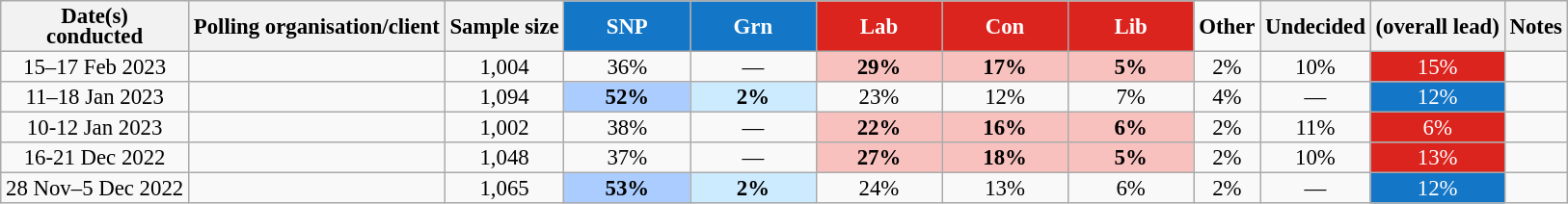<table class="wikitable sortable" style="text-align: center; line-height: 14px; font-size: 95%;">
<tr>
<th>Date(s)<br>conducted</th>
<th>Polling organisation/client</th>
<th>Sample size</th>
<td class="unsortable" style="background:#1476c6; width: 80px; color: white;"><strong>SNP</strong></td>
<td class="unsortable" style="background:#1476c6; width: 80px; color: white;"><strong>Grn</strong></td>
<td class="unsortable" style="background: #DC241F; width: 80px; color: white;"><strong>Lab</strong></td>
<td class="unsortable" style="background: #DC241F; width: 80px; color: white;"><strong>Con</strong></td>
<td class="unsortable" style="background: #DC241F; width: 80px; color: white;"><strong>Lib</strong></td>
<td><strong>Other</strong></td>
<th>Undecided</th>
<th> (overall lead)</th>
<th>Notes</th>
</tr>
<tr>
<td>15–17 Feb 2023</td>
<td></td>
<td>1,004</td>
<td>36%</td>
<td>—</td>
<td style="background: rgb(248, 193, 190);"><strong>29%</strong></td>
<td style="background: rgb(248, 193, 190);"><strong>17%</strong></td>
<td style="background: rgb(248, 193, 190);"><strong>5%</strong></td>
<td>2%</td>
<td>10%</td>
<td style="background: #dc241f; color: white;">15%</td>
<td></td>
</tr>
<tr>
<td>11–18 Jan 2023</td>
<td></td>
<td>1,094</td>
<td style="background:#acf;"><strong>52%</strong></td>
<td style="background:#CCEBFF;"><strong>2%</strong></td>
<td>23%</td>
<td>12%</td>
<td>7%</td>
<td>4%</td>
<td>—</td>
<td style="background:#1476c6; color: white;">12%</td>
<td></td>
</tr>
<tr>
<td>10-12 Jan 2023</td>
<td></td>
<td>1,002</td>
<td>38%</td>
<td>—</td>
<td style="background: rgb(248, 193, 190);"><strong>22%</strong></td>
<td style="background: rgb(248, 193, 190);"><strong>16%</strong></td>
<td style="background: rgb(248, 193, 190);"><strong>6%</strong></td>
<td>2%</td>
<td>11%</td>
<td style="background: #dc241f; color: white;">6%</td>
<td></td>
</tr>
<tr>
<td>16-21 Dec 2022</td>
<td></td>
<td>1,048</td>
<td>37%</td>
<td>—</td>
<td style="background: rgb(248, 193, 190);"><strong>27%</strong></td>
<td style="background: rgb(248, 193, 190);"><strong>18%</strong></td>
<td style="background: rgb(248, 193, 190);"><strong>5%</strong></td>
<td>2%</td>
<td>10%</td>
<td style="background: #dc241f; color: white;">13%</td>
<td></td>
</tr>
<tr>
<td>28 Nov–5 Dec 2022</td>
<td></td>
<td>1,065</td>
<td style="background:#acf;"><strong>53%</strong></td>
<td style="background:#CCEBFF;"><strong>2%</strong></td>
<td>24%</td>
<td>13%</td>
<td>6%</td>
<td>2%</td>
<td>—</td>
<td style="background:#1476c6; color: white;">12%</td>
<td></td>
</tr>
</table>
